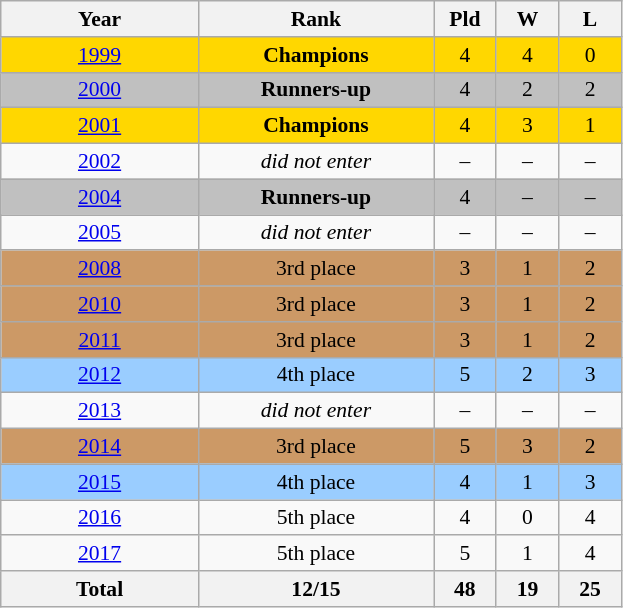<table class="wikitable" style="text-align: center;font-size:90%;">
<tr>
<th width=125>Year</th>
<th width=150>Rank</th>
<th width=35>Pld</th>
<th width=35>W</th>
<th width=35>L</th>
</tr>
<tr bgcolor=gold>
<td> <a href='#'>1999</a></td>
<td><strong>Champions</strong></td>
<td>4</td>
<td>4</td>
<td>0</td>
</tr>
<tr bgcolor=silver>
<td> <a href='#'>2000</a></td>
<td><strong>Runners-up</strong></td>
<td>4</td>
<td>2</td>
<td>2</td>
</tr>
<tr bgcolor=gold>
<td> <a href='#'>2001</a></td>
<td><strong>Champions</strong></td>
<td>4</td>
<td>3</td>
<td>1</td>
</tr>
<tr>
<td>  <a href='#'>2002</a></td>
<td><em>did not enter</em></td>
<td>–</td>
<td>–</td>
<td>–</td>
</tr>
<tr bgcolor=silver>
<td> <a href='#'>2004</a></td>
<td><strong>Runners-up</strong></td>
<td>4</td>
<td>–</td>
<td>–</td>
</tr>
<tr bgcolor=>
<td> <a href='#'>2005</a></td>
<td><em>did not enter</em></td>
<td>–</td>
<td>–</td>
<td>–</td>
</tr>
<tr bgcolor="#cc9966">
<td> <a href='#'>2008</a></td>
<td>3rd place</td>
<td>3</td>
<td>1</td>
<td>2</td>
</tr>
<tr bgcolor="#cc9966">
<td> <a href='#'>2010</a></td>
<td>3rd place</td>
<td>3</td>
<td>1</td>
<td>2</td>
</tr>
<tr bgcolor="#cc9966">
<td> <a href='#'>2011</a></td>
<td>3rd place</td>
<td>3</td>
<td>1</td>
<td>2</td>
</tr>
<tr bgcolor=#9acdff>
<td> <a href='#'>2012</a></td>
<td>4th place</td>
<td>5</td>
<td>2</td>
<td>3</td>
</tr>
<tr bgcolor=>
<td> <a href='#'>2013</a></td>
<td><em>did not enter</em></td>
<td>–</td>
<td>–</td>
<td>–</td>
</tr>
<tr bgcolor="#cc9966">
<td> <a href='#'>2014</a></td>
<td>3rd place</td>
<td>5</td>
<td>3</td>
<td>2</td>
</tr>
<tr bgcolor=#9acdff>
<td> <a href='#'>2015</a></td>
<td>4th place</td>
<td>4</td>
<td>1</td>
<td>3</td>
</tr>
<tr>
<td> <a href='#'>2016</a></td>
<td>5th place</td>
<td>4</td>
<td>0</td>
<td>4</td>
</tr>
<tr>
<td> <a href='#'>2017</a></td>
<td>5th place</td>
<td>5</td>
<td>1</td>
<td>4</td>
</tr>
<tr>
<th>Total</th>
<th>12/15</th>
<th>48</th>
<th>19</th>
<th>25</th>
</tr>
</table>
